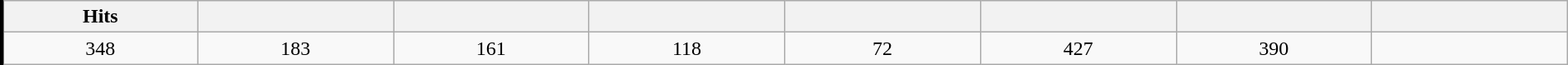<table class="wikitable" style="width:100%; text-align:center; border-left:#000 3px solid;">
<tr>
<th style="width:12.5%;">Hits</th>
<th style="width:12.5%;"></th>
<th style="width:12.5%;"></th>
<th style="width:12.5%;"></th>
<th style="width:12.5%;"></th>
<th style="width:12.5%;"></th>
<th style="width:12.5%;"></th>
<th style="width:12.5%;"></th>
</tr>
<tr>
<td>348</td>
<td>183</td>
<td>161</td>
<td>118</td>
<td>72</td>
<td>427</td>
<td>390</td>
<td></td>
</tr>
</table>
